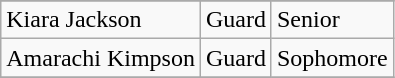<table class="wikitable">
<tr align=center>
</tr>
<tr>
<td>Kiara Jackson</td>
<td>Guard</td>
<td>Senior</td>
</tr>
<tr>
<td>Amarachi Kimpson</td>
<td>Guard</td>
<td>Sophomore</td>
</tr>
<tr>
</tr>
</table>
